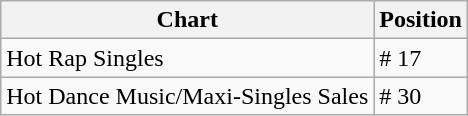<table class="wikitable">
<tr>
<th align="left">Chart</th>
<th align="left">Position</th>
</tr>
<tr>
<td align="left">Hot Rap Singles</td>
<td align="left"># 17</td>
</tr>
<tr>
<td align="left">Hot Dance Music/Maxi-Singles Sales</td>
<td align="left"># 30</td>
</tr>
</table>
